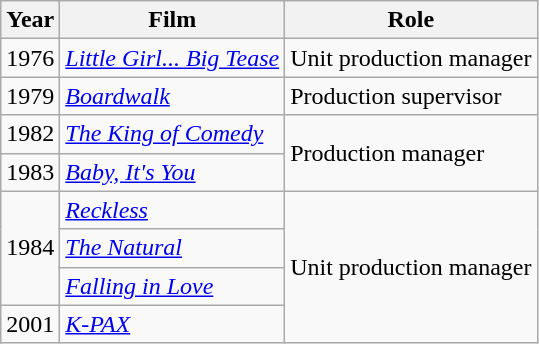<table class="wikitable">
<tr>
<th>Year</th>
<th>Film</th>
<th>Role</th>
</tr>
<tr>
<td>1976</td>
<td><em><a href='#'>Little Girl... Big Tease</a></em></td>
<td>Unit production manager</td>
</tr>
<tr>
<td>1979</td>
<td><em><a href='#'>Boardwalk</a></em></td>
<td>Production supervisor</td>
</tr>
<tr>
<td>1982</td>
<td><em><a href='#'>The King of Comedy</a></em></td>
<td rowspan=2>Production manager</td>
</tr>
<tr>
<td>1983</td>
<td><em><a href='#'>Baby, It's You</a></em></td>
</tr>
<tr>
<td rowspan=3>1984</td>
<td><em><a href='#'>Reckless</a></em></td>
<td rowspan=4>Unit production manager</td>
</tr>
<tr>
<td><em><a href='#'>The Natural</a></em></td>
</tr>
<tr>
<td><em><a href='#'>Falling in Love</a></em></td>
</tr>
<tr>
<td>2001</td>
<td><em><a href='#'>K-PAX</a></em></td>
</tr>
</table>
